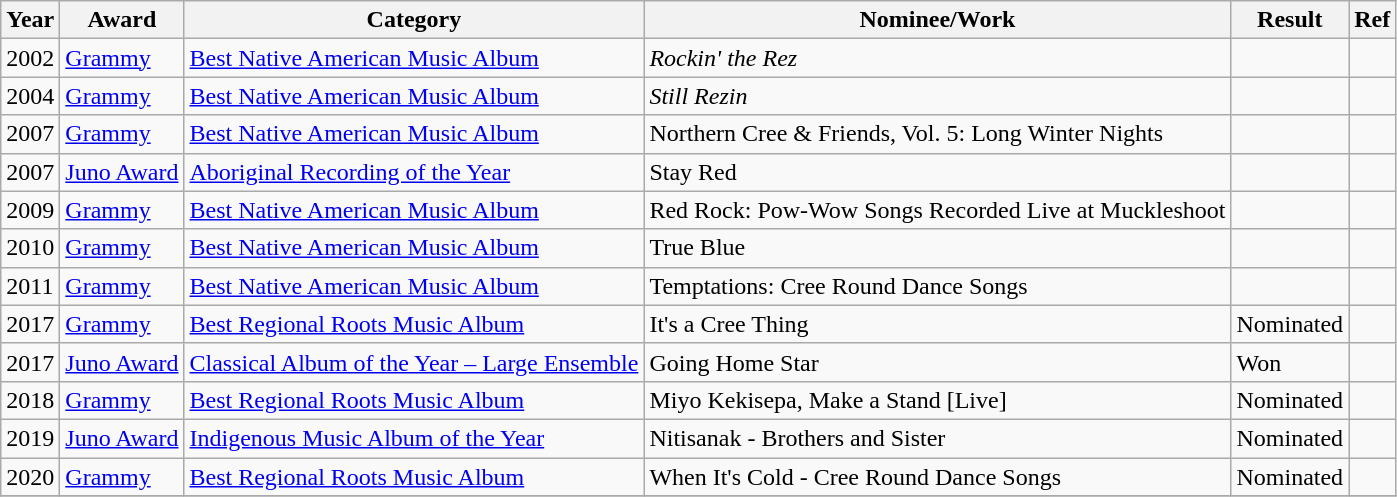<table class="wikitable">
<tr>
<th>Year</th>
<th>Award</th>
<th>Category</th>
<th>Nominee/Work</th>
<th>Result</th>
<th>Ref</th>
</tr>
<tr>
<td>2002</td>
<td><a href='#'>Grammy</a></td>
<td><a href='#'>Best Native American Music Album</a></td>
<td><em>Rockin' the Rez</em></td>
<td></td>
<td></td>
</tr>
<tr>
<td>2004</td>
<td><a href='#'>Grammy</a></td>
<td><a href='#'>Best Native American Music Album</a></td>
<td><em>Still Rezin<strong></td>
<td></td>
<td></td>
</tr>
<tr>
<td>2007</td>
<td><a href='#'>Grammy</a></td>
<td><a href='#'>Best Native American Music Album</a></td>
<td></em>Northern Cree & Friends, Vol. 5: Long Winter Nights<em></td>
<td></td>
<td></td>
</tr>
<tr>
<td>2007</td>
<td><a href='#'>Juno Award</a></td>
<td><a href='#'>Aboriginal Recording of the Year</a></td>
<td></em>Stay Red<em></td>
<td></td>
<td></td>
</tr>
<tr>
<td>2009</td>
<td><a href='#'>Grammy</a></td>
<td><a href='#'>Best Native American Music Album</a></td>
<td></em>Red Rock: Pow-Wow Songs Recorded Live at Muckleshoot<em></td>
<td></td>
<td></td>
</tr>
<tr>
<td>2010</td>
<td><a href='#'>Grammy</a></td>
<td><a href='#'>Best Native American Music Album</a></td>
<td></em>True Blue<em></td>
<td></td>
<td></td>
</tr>
<tr>
<td>2011</td>
<td><a href='#'>Grammy</a></td>
<td><a href='#'>Best Native American Music Album</a></td>
<td></em>Temptations: Cree Round Dance Songs<em></td>
<td></td>
<td></td>
</tr>
<tr>
<td>2017</td>
<td><a href='#'>Grammy</a></td>
<td><a href='#'>Best Regional Roots Music Album</a></td>
<td>It's a Cree Thing</td>
<td>Nominated</td>
<td></td>
</tr>
<tr>
<td>2017</td>
<td><a href='#'>Juno Award</a></td>
<td><a href='#'>Classical Album of the Year – Large Ensemble</a></td>
<td>Going Home Star</td>
<td>Won</td>
<td></td>
</tr>
<tr>
<td>2018</td>
<td><a href='#'>Grammy</a></td>
<td><a href='#'>Best Regional Roots Music Album</a></td>
<td></em>Miyo Kekisepa, Make a Stand [Live]<em></td>
<td>Nominated</td>
<td></td>
</tr>
<tr>
<td>2019</td>
<td><a href='#'>Juno Award</a></td>
<td><a href='#'>Indigenous Music Album of the Year</a></td>
<td></em>Nitisanak - Brothers and Sister<em></td>
<td>Nominated</td>
<td></td>
</tr>
<tr>
<td>2020</td>
<td><a href='#'>Grammy</a></td>
<td><a href='#'>Best Regional Roots Music Album</a></td>
<td></em>When It's Cold - Cree Round Dance Songs<em></td>
<td>Nominated</td>
<td></td>
</tr>
<tr>
</tr>
</table>
